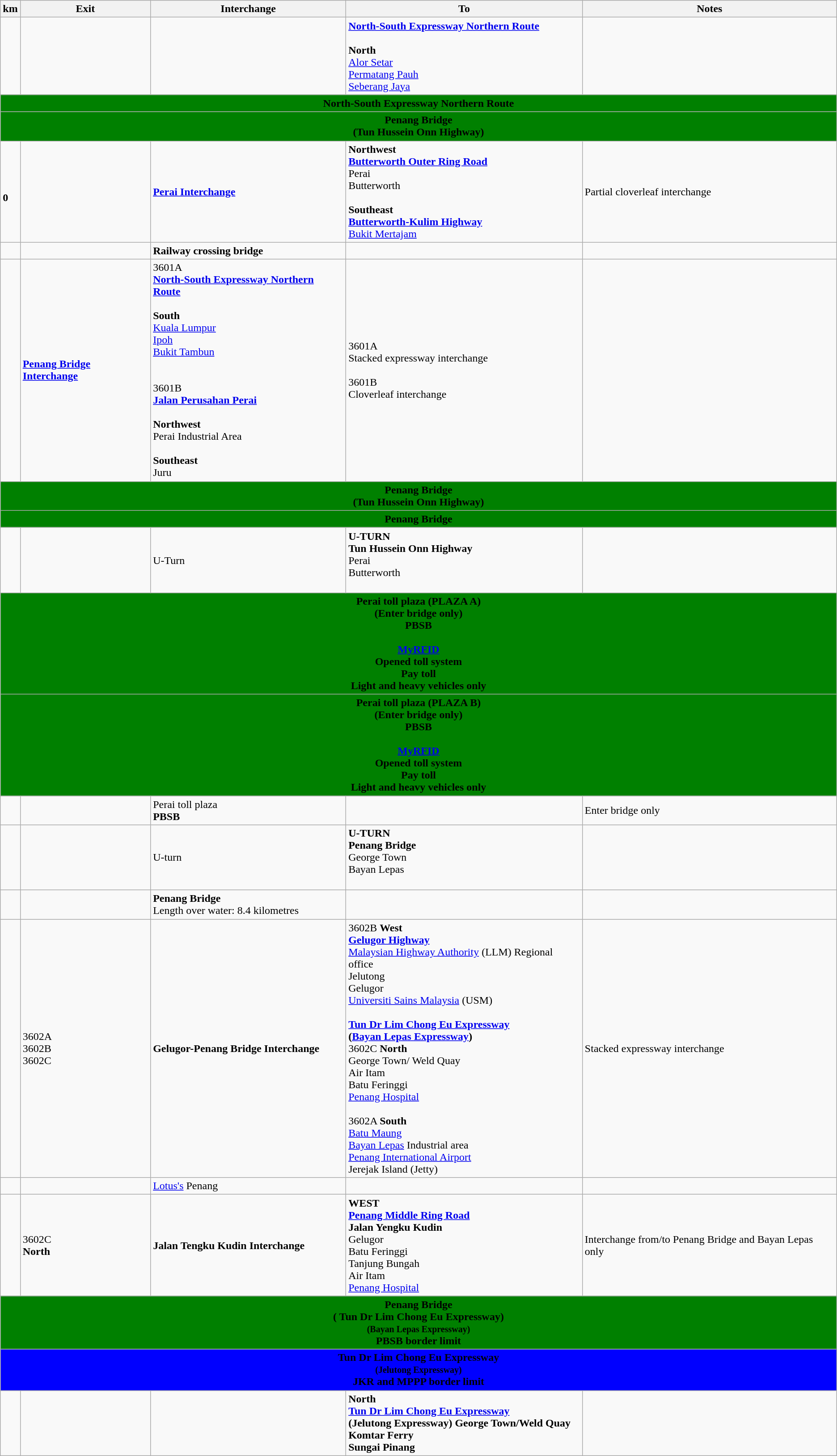<table class=wikitable>
<tr>
<th>km</th>
<th>Exit</th>
<th>Interchange</th>
<th>To</th>
<th>Notes</th>
</tr>
<tr>
<td></td>
<td></td>
<td></td>
<td>  <strong><a href='#'>North-South Expressway Northern Route</a></strong><br><br><strong>North</strong><br><a href='#'>Alor Setar</a><br><a href='#'>Permatang Pauh</a><br><a href='#'>Seberang Jaya</a></td>
<td></td>
</tr>
<tr>
<td colspan="5" style="text-align:center" bgcolor="green"><strong><span>  North-South Expressway Northern Route</span></strong></td>
</tr>
<tr>
<td colspan="5" style="text-align:center" bgcolor="green"><strong><span>  Penang Bridge<br>(Tun Hussein Onn Highway)</span></strong></td>
</tr>
<tr>
<td><br><strong>0</strong></td>
<td></td>
<td><strong><a href='#'>Perai Interchange</a></strong></td>
<td><strong>Northwest</strong><br><strong>  <a href='#'>Butterworth Outer Ring Road</a></strong><br> Perai<br> Butterworth<br><br><strong>Southeast</strong><br> <strong><a href='#'>Butterworth-Kulim Highway</a></strong><br> <a href='#'>Bukit Mertajam</a></td>
<td>Partial cloverleaf interchange</td>
</tr>
<tr>
<td></td>
<td></td>
<td><strong>Railway crossing bridge</strong></td>
<td></td>
<td></td>
</tr>
<tr>
<td></td>
<td 3601A><strong><a href='#'>Penang Bridge Interchange</a></strong></td>
<td>3601A<br>  <strong><a href='#'>North-South Expressway Northern Route</a></strong><br><br><strong>South</strong><br><a href='#'>Kuala Lumpur</a><br><a href='#'>Ipoh</a><br><a href='#'>Bukit Tambun</a><br><br><br>3601B<br> <strong><a href='#'>Jalan Perusahan Perai</a></strong><br><br><strong>Northwest</strong><br>Perai Industrial Area<br><br><strong>Southeast</strong><br>Juru</td>
<td>3601A<br>Stacked expressway interchange<br><br>3601B<br>Cloverleaf interchange</td>
<td></td>
</tr>
<tr>
<td colspan="5" style="text-align:center" bgcolor="green"><strong><span>  Penang Bridge<br>(Tun Hussein Onn Highway)</span></strong></td>
</tr>
<tr>
<td colspan="5" style="text-align:center" bgcolor="green"><strong><span> Penang Bridge</span></strong></td>
</tr>
<tr>
<td></td>
<td></td>
<td>U-Turn</td>
<td><strong>U-TURN</strong><br> <strong>Tun Hussein Onn Highway</strong><br>Perai<br>Butterworth<br><br> </td>
<td></td>
</tr>
<tr>
<td colspan="5" style="text-align:center" bgcolor="green"><strong><span>Perai toll plaza (PLAZA A)<br>(Enter bridge only)<br>PBSB<br><br>   <a href='#'><span>My</span><span>RFID</span></a><br>Opened toll system<br>Pay toll<br>Light and heavy vehicles only</span></strong></td>
</tr>
<tr>
<td colspan="5" style="text-align:center" bgcolor="green"><strong><span>Perai toll plaza (PLAZA B)<br>(Enter bridge only)<br>PBSB<br><br>   <a href='#'><span>My</span><span>RFID</span></a><br>Opened toll system<br>Pay toll<br>Light and heavy vehicles only</span></strong></td>
</tr>
<tr>
<td></td>
<td></td>
<td> Perai toll plaza<br><strong>PBSB</strong></td>
<td> </td>
<td>Enter bridge only</td>
</tr>
<tr>
<td></td>
<td></td>
<td>U-turn</td>
<td><strong>U-TURN</strong><br> <strong>Penang Bridge</strong><br>George Town<br>Bayan Lepas<br><br> </td>
<td></td>
</tr>
<tr>
<td></td>
<td></td>
<td><strong>Penang Bridge</strong><br>Length over water: 8.4 kilometres</td>
<td></td>
<td></td>
</tr>
<tr>
<td></td>
<td>3602A<br>3602B<br>3602C</td>
<td><strong>Gelugor-Penang Bridge Interchange</strong></td>
<td>3602B <strong>West</strong><br> <strong><a href='#'>Gelugor Highway</a></strong><br><a href='#'>Malaysian Highway Authority</a> (LLM) Regional office<br>Jelutong<br>Gelugor<br><a href='#'>Universiti Sains Malaysia</a> (USM) <br><br> <strong><a href='#'>Tun Dr Lim Chong Eu Expressway</a></strong><br><strong>(<a href='#'>Bayan Lepas Expressway</a>)</strong><br>3602C <strong>North</strong><br>George Town/ Weld Quay<br>Air Itam<br>Batu Feringgi<br><a href='#'>Penang Hospital</a> <br><br>3602A <strong>South</strong><br><a href='#'>Batu Maung</a><br><a href='#'>Bayan Lepas</a> Industrial area<br><a href='#'>Penang International Airport</a> <br>Jerejak Island (Jetty)</td>
<td>Stacked expressway interchange</td>
</tr>
<tr>
<td></td>
<td></td>
<td><a href='#'>Lotus's</a> Penang</td>
<td></td>
<td></td>
</tr>
<tr>
<td></td>
<td>3602C<br><strong>North</strong></td>
<td><strong>Jalan Tengku Kudin Interchange</strong></td>
<td><strong>WEST</strong><br> <strong><a href='#'>Penang Middle Ring Road</a></strong><br><strong>Jalan Yengku Kudin</strong><br>Gelugor<br>Batu Feringgi<br>Tanjung Bungah<br>Air Itam<br><a href='#'>Penang Hospital</a> </td>
<td>Interchange from/to Penang Bridge and Bayan Lepas only</td>
</tr>
<tr>
<td colspan="5" style="text-align:center" bgcolor="green"><strong><span> Penang Bridge<br>( Tun Dr Lim Chong Eu Expressway)<br><small>(Bayan Lepas Expressway)</small><br>PBSB border limit</span></strong></td>
</tr>
<tr>
<td colspan="5" style="text-align:center" bgcolor="blue"><strong><span> Tun Dr Lim Chong Eu Expressway<br><small>(Jelutong Expressway)</small><br>JKR and MPPP border limit</span></strong></td>
</tr>
<tr>
<td></td>
<td></td>
<td></td>
<td><strong>North</strong><br> <strong><a href='#'>Tun Dr Lim Chong Eu Expressway</a></strong><br><strong>(Jelutong Expressway) George Town/Weld Quay<br>Komtar Ferry<br>Sungai Pinang</strong></td>
<td></td>
</tr>
</table>
